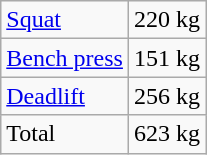<table class="wikitable">
<tr>
<td><a href='#'>Squat</a></td>
<td>220 kg</td>
</tr>
<tr>
<td><a href='#'>Bench press</a></td>
<td>151 kg</td>
</tr>
<tr>
<td><a href='#'>Deadlift</a></td>
<td>256 kg</td>
</tr>
<tr>
<td>Total</td>
<td>623 kg</td>
</tr>
</table>
